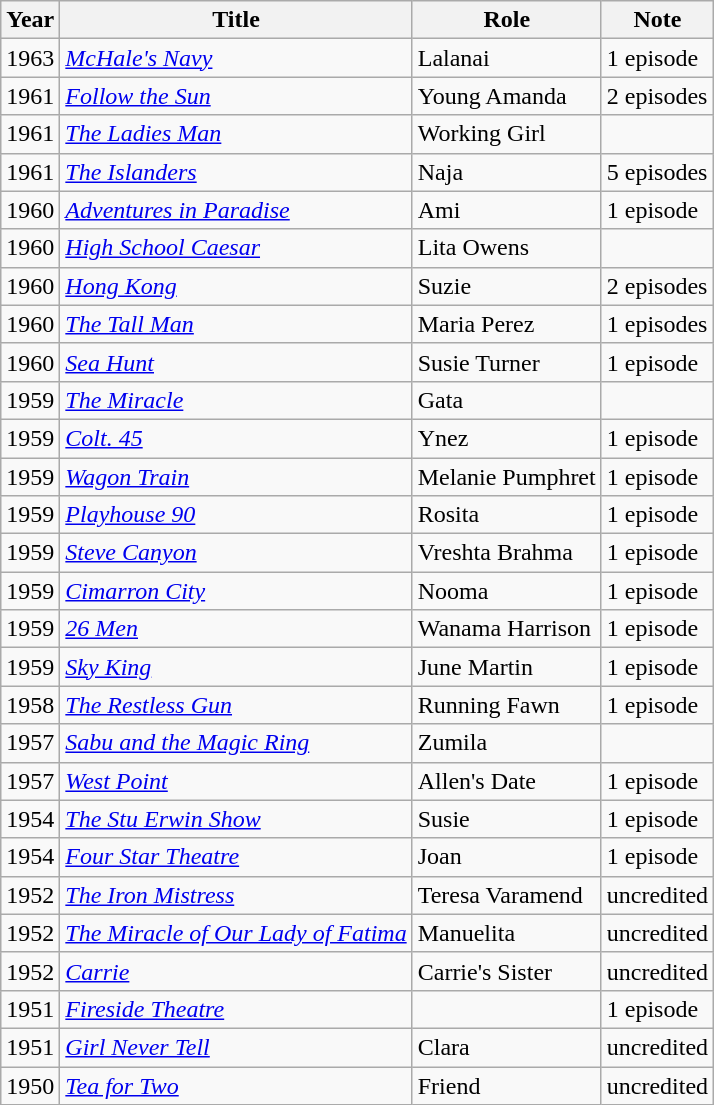<table class="wikitable">
<tr>
<th>Year</th>
<th>Title</th>
<th>Role</th>
<th>Note</th>
</tr>
<tr>
<td>1963</td>
<td><em><a href='#'>McHale's Navy</a></em></td>
<td>Lalanai</td>
<td>1 episode</td>
</tr>
<tr>
<td>1961</td>
<td><a href='#'><em>Follow the Sun</em></a></td>
<td>Young Amanda</td>
<td>2 episodes</td>
</tr>
<tr>
<td>1961</td>
<td><em><a href='#'>The Ladies Man</a></em></td>
<td>Working Girl</td>
<td></td>
</tr>
<tr>
<td>1961</td>
<td><a href='#'><em>The Islanders</em></a></td>
<td>Naja</td>
<td>5 episodes</td>
</tr>
<tr>
<td>1960</td>
<td><a href='#'><em>Adventures in Paradise</em></a></td>
<td>Ami</td>
<td>1 episode</td>
</tr>
<tr>
<td>1960</td>
<td><em><a href='#'>High School Caesar</a></em></td>
<td>Lita Owens</td>
<td></td>
</tr>
<tr>
<td>1960</td>
<td><a href='#'><em>Hong Kong</em></a></td>
<td>Suzie</td>
<td>2 episodes</td>
</tr>
<tr>
<td>1960</td>
<td><a href='#'><em>The Tall Man</em></a></td>
<td>Maria Perez</td>
<td>1 episodes</td>
</tr>
<tr>
<td>1960</td>
<td><em><a href='#'>Sea Hunt</a></em></td>
<td>Susie Turner</td>
<td>1 episode</td>
</tr>
<tr>
<td>1959</td>
<td><a href='#'><em>The Miracle</em></a></td>
<td>Gata</td>
<td></td>
</tr>
<tr>
<td>1959</td>
<td><a href='#'><em>Colt. 45</em></a></td>
<td>Ynez</td>
<td>1 episode</td>
</tr>
<tr>
<td>1959</td>
<td><em><a href='#'>Wagon Train</a></em></td>
<td>Melanie Pumphret</td>
<td>1 episode</td>
</tr>
<tr>
<td>1959</td>
<td><em><a href='#'>Playhouse 90</a></em></td>
<td>Rosita</td>
<td>1 episode</td>
</tr>
<tr>
<td>1959</td>
<td><em><a href='#'>Steve Canyon</a></em></td>
<td>Vreshta Brahma</td>
<td>1 episode</td>
</tr>
<tr>
<td>1959</td>
<td><em><a href='#'>Cimarron City</a></em></td>
<td>Nooma</td>
<td>1 episode</td>
</tr>
<tr>
<td>1959</td>
<td><em><a href='#'>26 Men</a></em></td>
<td>Wanama Harrison</td>
<td>1 episode</td>
</tr>
<tr>
<td>1959</td>
<td><em><a href='#'>Sky King</a></em></td>
<td>June Martin</td>
<td>1 episode</td>
</tr>
<tr>
<td>1958</td>
<td><em><a href='#'>The Restless Gun</a></em></td>
<td>Running Fawn</td>
<td>1 episode</td>
</tr>
<tr>
<td>1957</td>
<td><em><a href='#'>Sabu and the Magic Ring</a></em></td>
<td>Zumila</td>
<td></td>
</tr>
<tr>
<td>1957</td>
<td><a href='#'><em>West Point</em></a></td>
<td>Allen's Date</td>
<td>1 episode</td>
</tr>
<tr>
<td>1954</td>
<td><em><a href='#'>The Stu Erwin Show</a></em></td>
<td>Susie</td>
<td>1 episode</td>
</tr>
<tr>
<td>1954</td>
<td><a href='#'><em>Four Star Theatre</em></a></td>
<td>Joan</td>
<td>1 episode</td>
</tr>
<tr>
<td>1952</td>
<td><em><a href='#'>The Iron Mistress</a></em></td>
<td>Teresa Varamend</td>
<td>uncredited</td>
</tr>
<tr>
<td>1952</td>
<td><em><a href='#'>The Miracle of Our Lady of Fatima</a></em></td>
<td>Manuelita</td>
<td>uncredited</td>
</tr>
<tr>
<td>1952</td>
<td><em><a href='#'>Carrie</a></em></td>
<td>Carrie's Sister</td>
<td>uncredited</td>
</tr>
<tr>
<td>1951</td>
<td><em><a href='#'>Fireside Theatre</a></em></td>
<td></td>
<td>1 episode</td>
</tr>
<tr>
<td>1951</td>
<td><a href='#'><em>Girl Never Tell</em></a></td>
<td>Clara</td>
<td>uncredited</td>
</tr>
<tr>
<td>1950</td>
<td><a href='#'><em>Tea for Two</em></a></td>
<td>Friend</td>
<td>uncredited</td>
</tr>
</table>
